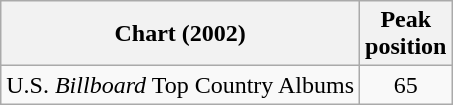<table class="wikitable">
<tr>
<th>Chart (2002)</th>
<th>Peak<br>position</th>
</tr>
<tr>
<td>U.S. <em>Billboard</em> Top Country Albums</td>
<td align="center">65</td>
</tr>
</table>
